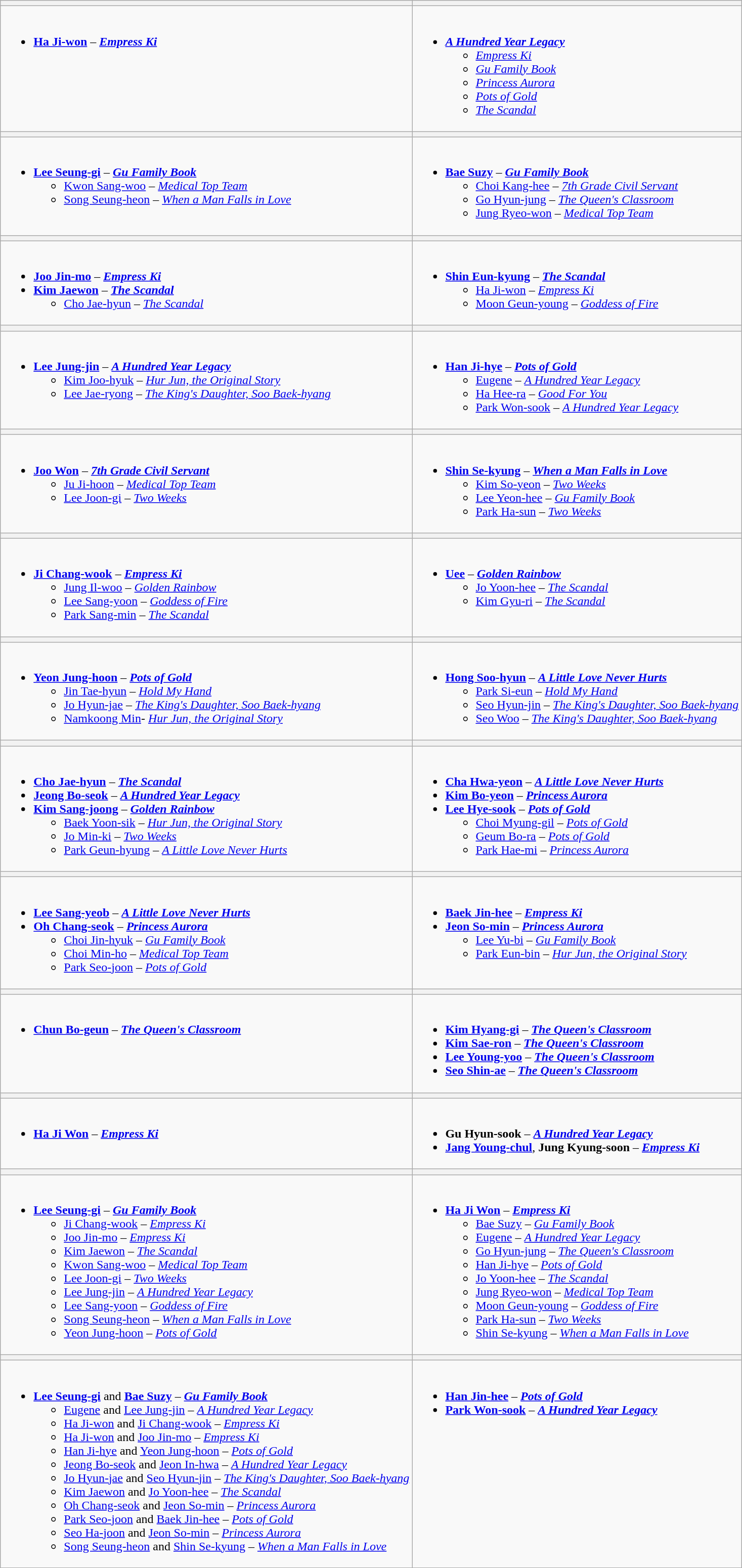<table class="wikitable">
<tr>
<th style="width="50%"></th>
<th style="width="50%"></th>
</tr>
<tr>
<td valign="top"><br><ul><li><strong><a href='#'>Ha Ji-won</a></strong> – <strong><em><a href='#'>Empress Ki</a></em></strong></li></ul></td>
<td valign="top"><br><ul><li><strong><em><a href='#'>A Hundred Year Legacy</a></em></strong><ul><li><em><a href='#'>Empress Ki</a></em></li><li><em><a href='#'>Gu Family Book</a></em></li><li><em><a href='#'>Princess Aurora</a></em></li><li><em><a href='#'>Pots of Gold</a></em></li><li><em><a href='#'>The Scandal</a></em></li></ul></li></ul></td>
</tr>
<tr>
<th style="width="50%"></th>
<th style="width="50%"></th>
</tr>
<tr>
<td valign="top"><br><ul><li><strong><a href='#'>Lee Seung-gi</a></strong> – <strong><em><a href='#'>Gu Family Book</a></em></strong><ul><li><a href='#'>Kwon Sang-woo</a> – <em><a href='#'>Medical Top Team</a></em></li><li><a href='#'>Song Seung-heon</a> – <em><a href='#'>When a Man Falls in Love</a></em></li></ul></li></ul></td>
<td valign="top"><br><ul><li><strong><a href='#'>Bae Suzy</a></strong> – <strong><em><a href='#'>Gu Family Book</a></em></strong><ul><li><a href='#'>Choi Kang-hee</a> – <em><a href='#'>7th Grade Civil Servant</a></em></li><li><a href='#'>Go Hyun-jung</a> – <em><a href='#'>The Queen's Classroom</a></em></li><li><a href='#'>Jung Ryeo-won</a> – <em><a href='#'>Medical Top Team</a></em></li></ul></li></ul></td>
</tr>
<tr>
<th style="width="50%"></th>
<th style="width="50%"></th>
</tr>
<tr>
<td valign="top"><br><ul><li><strong><a href='#'>Joo Jin-mo</a></strong> – <strong><em><a href='#'>Empress Ki</a></em></strong></li><li><strong><a href='#'>Kim Jaewon</a></strong> – <strong><em><a href='#'>The Scandal</a></em></strong><ul><li><a href='#'>Cho Jae-hyun</a> – <em><a href='#'>The Scandal</a></em></li></ul></li></ul></td>
<td valign="top"><br><ul><li><strong><a href='#'>Shin Eun-kyung</a></strong> – <strong><em><a href='#'>The Scandal</a></em></strong><ul><li><a href='#'>Ha Ji-won</a> – <em><a href='#'>Empress Ki</a></em></li><li><a href='#'>Moon Geun-young</a> – <em><a href='#'>Goddess of Fire</a></em></li></ul></li></ul></td>
</tr>
<tr>
<th style="width="50%"></th>
<th style="width="50%"></th>
</tr>
<tr>
<td valign="top"><br><ul><li><strong><a href='#'>Lee Jung-jin</a></strong> – <strong><em><a href='#'>A Hundred Year Legacy</a></em></strong><ul><li><a href='#'>Kim Joo-hyuk</a> – <em><a href='#'>Hur Jun, the Original Story</a></em></li><li><a href='#'>Lee Jae-ryong</a> – <em><a href='#'>The King's Daughter, Soo Baek-hyang</a></em></li></ul></li></ul></td>
<td valign="top"><br><ul><li><strong><a href='#'>Han Ji-hye</a></strong> – <strong><em><a href='#'>Pots of Gold</a></em></strong><ul><li><a href='#'>Eugene</a> – <em><a href='#'>A Hundred Year Legacy</a></em></li><li><a href='#'>Ha Hee-ra</a> – <em><a href='#'>Good For You</a></em></li><li><a href='#'>Park Won-sook</a> – <em><a href='#'>A Hundred Year Legacy</a></em></li></ul></li></ul></td>
</tr>
<tr>
<th style="width="50%"></th>
<th style="width="50%"></th>
</tr>
<tr>
<td valign="top"><br><ul><li><strong><a href='#'>Joo Won</a></strong> – <strong><em><a href='#'>7th Grade Civil Servant</a></em></strong><ul><li><a href='#'>Ju Ji-hoon</a> – <em><a href='#'>Medical Top Team</a></em></li><li><a href='#'>Lee Joon-gi</a> – <em><a href='#'>Two Weeks</a></em></li></ul></li></ul></td>
<td valign="top"><br><ul><li><strong><a href='#'>Shin Se-kyung</a></strong> – <strong><em><a href='#'>When a Man Falls in Love</a></em></strong><ul><li><a href='#'>Kim So-yeon</a> – <em><a href='#'>Two Weeks</a></em></li><li><a href='#'>Lee Yeon-hee</a> – <em><a href='#'>Gu Family Book</a></em></li><li><a href='#'>Park Ha-sun</a> – <em><a href='#'>Two Weeks</a></em></li></ul></li></ul></td>
</tr>
<tr>
<th style="width="50%"></th>
<th style="width="50%"></th>
</tr>
<tr>
<td valign="top"><br><ul><li><strong><a href='#'>Ji Chang-wook</a></strong> – <strong><em><a href='#'>Empress Ki</a></em></strong><ul><li><a href='#'>Jung Il-woo</a> – <em><a href='#'>Golden Rainbow</a></em></li><li><a href='#'>Lee Sang-yoon</a> – <em><a href='#'>Goddess of Fire</a></em></li><li><a href='#'>Park Sang-min</a> – <em><a href='#'>The Scandal</a></em></li></ul></li></ul></td>
<td valign="top"><br><ul><li><strong><a href='#'>Uee</a></strong> – <strong><em><a href='#'>Golden Rainbow</a></em></strong><ul><li><a href='#'>Jo Yoon-hee</a> – <em><a href='#'>The Scandal</a></em></li><li><a href='#'>Kim Gyu-ri</a> – <em><a href='#'>The Scandal</a></em></li></ul></li></ul></td>
</tr>
<tr>
<th style="width="50%"></th>
<th style="width="50%"></th>
</tr>
<tr>
<td valign="top"><br><ul><li><strong><a href='#'>Yeon Jung-hoon</a></strong> – <strong><em><a href='#'>Pots of Gold</a></em></strong><ul><li><a href='#'>Jin Tae-hyun</a> – <em><a href='#'>Hold My Hand</a></em></li><li><a href='#'>Jo Hyun-jae</a> – <em><a href='#'>The King's Daughter, Soo Baek-hyang</a></em></li><li><a href='#'>Namkoong Min</a>- <em><a href='#'>Hur Jun, the Original Story</a></em></li></ul></li></ul></td>
<td valign="top"><br><ul><li><strong><a href='#'>Hong Soo-hyun</a></strong> – <strong><em><a href='#'>A Little Love Never Hurts</a></em></strong><ul><li><a href='#'>Park Si-eun</a> – <em><a href='#'>Hold My Hand</a></em></li><li><a href='#'>Seo Hyun-jin</a> – <em><a href='#'>The King's Daughter, Soo Baek-hyang</a></em></li><li><a href='#'>Seo Woo</a> – <em><a href='#'>The King's Daughter, Soo Baek-hyang</a></em></li></ul></li></ul></td>
</tr>
<tr>
<th style="width="50%"></th>
<th style="width="50%"></th>
</tr>
<tr>
<td valign="top"><br><ul><li><strong><a href='#'>Cho Jae-hyun</a></strong> – <strong><em><a href='#'>The Scandal</a></em></strong></li><li><strong><a href='#'>Jeong Bo-seok</a></strong> – <strong><em><a href='#'>A Hundred Year Legacy</a></em></strong></li><li><strong><a href='#'>Kim Sang-joong</a></strong> – <strong><em><a href='#'>Golden Rainbow</a></em></strong><ul><li><a href='#'>Baek Yoon-sik</a> – <em><a href='#'>Hur Jun, the Original Story</a></em></li><li><a href='#'>Jo Min-ki</a> – <em><a href='#'>Two Weeks</a></em></li><li><a href='#'>Park Geun-hyung</a> – <em><a href='#'>A Little Love Never Hurts</a></em></li></ul></li></ul></td>
<td valign="top"><br><ul><li><strong><a href='#'>Cha Hwa-yeon</a></strong> – <strong><em><a href='#'>A Little Love Never Hurts</a></em></strong></li><li><strong><a href='#'>Kim Bo-yeon</a></strong> – <strong><em><a href='#'>Princess Aurora</a></em></strong></li><li><strong><a href='#'>Lee Hye-sook</a></strong> – <strong><em><a href='#'>Pots of Gold</a></em></strong><ul><li><a href='#'>Choi Myung-gil</a> – <em><a href='#'>Pots of Gold</a></em></li><li><a href='#'>Geum Bo-ra</a> – <em><a href='#'>Pots of Gold</a></em></li><li><a href='#'>Park Hae-mi</a> – <em><a href='#'>Princess Aurora</a></em></li></ul></li></ul></td>
</tr>
<tr>
<th style="width="50%"></th>
<th style="width="50%"></th>
</tr>
<tr>
<td valign="top"><br><ul><li><strong><a href='#'>Lee Sang-yeob</a></strong> – <strong><em><a href='#'>A Little Love Never Hurts</a></em></strong></li><li><strong><a href='#'>Oh Chang-seok</a></strong> – <strong><em><a href='#'>Princess Aurora</a></em></strong><ul><li><a href='#'>Choi Jin-hyuk</a> – <em><a href='#'>Gu Family Book</a></em></li><li><a href='#'>Choi Min-ho</a> – <em><a href='#'>Medical Top Team</a></em></li><li><a href='#'>Park Seo-joon</a> – <em><a href='#'>Pots of Gold</a></em></li></ul></li></ul></td>
<td valign="top"><br><ul><li><strong><a href='#'>Baek Jin-hee</a></strong> – <strong><em><a href='#'>Empress Ki</a></em></strong></li><li><strong><a href='#'>Jeon So-min</a></strong> – <strong><em><a href='#'>Princess Aurora</a></em></strong><ul><li><a href='#'>Lee Yu-bi</a> – <em><a href='#'>Gu Family Book</a></em></li><li><a href='#'>Park Eun-bin</a> – <em><a href='#'>Hur Jun, the Original Story</a></em></li></ul></li></ul></td>
</tr>
<tr>
<th style="width="50%"></th>
<th style="width="50%"></th>
</tr>
<tr>
<td valign="top"><br><ul><li><strong><a href='#'>Chun Bo-geun</a></strong> – <strong><em><a href='#'>The Queen's Classroom</a></em></strong></li></ul></td>
<td valign="top"><br><ul><li><strong><a href='#'>Kim Hyang-gi</a></strong> – <strong><em><a href='#'>The Queen's Classroom</a></em></strong></li><li><strong><a href='#'>Kim Sae-ron</a></strong> – <strong><em><a href='#'>The Queen's Classroom</a></em></strong></li><li><strong><a href='#'>Lee Young-yoo</a></strong> – <strong><em><a href='#'>The Queen's Classroom</a></em></strong></li><li><strong><a href='#'>Seo Shin-ae</a></strong> – <strong><em><a href='#'>The Queen's Classroom</a></em></strong></li></ul></td>
</tr>
<tr>
<th style="width="50%"></th>
<th style="width="50%"></th>
</tr>
<tr>
<td valign="top"><br><ul><li><strong><a href='#'>Ha Ji Won</a></strong> – <strong><em><a href='#'>Empress Ki</a></em></strong></li></ul></td>
<td valign="top"><br><ul><li><strong>Gu Hyun-sook</strong> – <strong><em><a href='#'>A Hundred Year Legacy</a></em></strong></li><li><strong><a href='#'>Jang Young-chul</a></strong>, <strong>Jung Kyung-soon</strong> – <strong><em><a href='#'>Empress Ki</a></em></strong></li></ul></td>
</tr>
<tr>
<th style="width="50%"></th>
<th style="width="50%"></th>
</tr>
<tr>
<td valign="top"><br><ul><li><strong><a href='#'>Lee Seung-gi</a></strong> – <strong><em><a href='#'>Gu Family Book</a></em></strong><ul><li><a href='#'>Ji Chang-wook</a> – <em><a href='#'>Empress Ki</a></em></li><li><a href='#'>Joo Jin-mo</a> – <em><a href='#'>Empress Ki</a></em></li><li><a href='#'>Kim Jaewon</a> – <em><a href='#'>The Scandal</a></em></li><li><a href='#'>Kwon Sang-woo</a> – <em><a href='#'>Medical Top Team</a></em></li><li><a href='#'>Lee Joon-gi</a> – <em><a href='#'>Two Weeks</a></em></li><li><a href='#'>Lee Jung-jin</a> – <em><a href='#'>A Hundred Year Legacy</a></em></li><li><a href='#'>Lee Sang-yoon</a> – <em><a href='#'>Goddess of Fire</a></em></li><li><a href='#'>Song Seung-heon</a> – <em><a href='#'>When a Man Falls in Love</a></em></li><li><a href='#'>Yeon Jung-hoon</a> – <em><a href='#'>Pots of Gold</a></em></li></ul></li></ul></td>
<td valign="top"><br><ul><li><strong><a href='#'>Ha Ji Won</a></strong> – <strong><em><a href='#'>Empress Ki</a></em></strong><ul><li><a href='#'>Bae Suzy</a> – <em><a href='#'>Gu Family Book</a></em></li><li><a href='#'>Eugene</a> – <em><a href='#'>A Hundred Year Legacy</a></em></li><li><a href='#'>Go Hyun-jung</a> – <em><a href='#'>The Queen's Classroom</a></em></li><li><a href='#'>Han Ji-hye</a> – <em><a href='#'>Pots of Gold</a></em></li><li><a href='#'>Jo Yoon-hee</a> – <em><a href='#'>The Scandal</a></em></li><li><a href='#'>Jung Ryeo-won</a> – <em><a href='#'>Medical Top Team</a></em></li><li><a href='#'>Moon Geun-young</a> – <em><a href='#'>Goddess of Fire</a></em></li><li><a href='#'>Park Ha-sun</a> – <em><a href='#'>Two Weeks</a></em></li><li><a href='#'>Shin Se-kyung</a> – <em><a href='#'>When a Man Falls in Love</a></em></li></ul></li></ul></td>
</tr>
<tr>
<th style="width="50%"></th>
<th style="width="50%"></th>
</tr>
<tr>
<td valign="top"><br><ul><li><strong><a href='#'>Lee Seung-gi</a></strong> and <strong><a href='#'>Bae Suzy</a></strong> – <strong><em><a href='#'>Gu Family Book</a></em></strong><ul><li><a href='#'>Eugene</a> and <a href='#'>Lee Jung-jin</a> – <em><a href='#'>A Hundred Year Legacy</a></em></li><li><a href='#'>Ha Ji-won</a> and <a href='#'>Ji Chang-wook</a> – <em><a href='#'>Empress Ki</a></em></li><li><a href='#'>Ha Ji-won</a> and <a href='#'>Joo Jin-mo</a> – <em><a href='#'>Empress Ki</a></em></li><li><a href='#'>Han Ji-hye</a> and <a href='#'>Yeon Jung-hoon</a> – <em><a href='#'>Pots of Gold</a></em></li><li><a href='#'>Jeong Bo-seok</a> and <a href='#'>Jeon In-hwa</a> – <em><a href='#'>A Hundred Year Legacy</a></em></li><li><a href='#'>Jo Hyun-jae</a> and <a href='#'>Seo Hyun-jin</a> – <em><a href='#'>The King's Daughter, Soo Baek-hyang</a></em></li><li><a href='#'>Kim Jaewon</a> and <a href='#'>Jo Yoon-hee</a> – <em><a href='#'>The Scandal</a></em></li><li><a href='#'>Oh Chang-seok</a> and <a href='#'>Jeon So-min</a> – <em><a href='#'>Princess Aurora</a></em></li><li><a href='#'>Park Seo-joon</a> and <a href='#'>Baek Jin-hee</a> – <em><a href='#'>Pots of Gold</a></em></li><li><a href='#'>Seo Ha-joon</a> and <a href='#'>Jeon So-min</a> – <em><a href='#'>Princess Aurora</a></em></li><li><a href='#'>Song Seung-heon</a> and <a href='#'>Shin Se-kyung</a> – <em><a href='#'>When a Man Falls in Love</a></em></li></ul></li></ul></td>
<td valign="top"><br><ul><li><strong><a href='#'>Han Jin-hee</a></strong> – <strong><em><a href='#'>Pots of Gold</a></em></strong></li><li><strong><a href='#'>Park Won-sook</a></strong> – <strong><em><a href='#'>A Hundred Year Legacy</a></em></strong></li></ul></td>
</tr>
</table>
